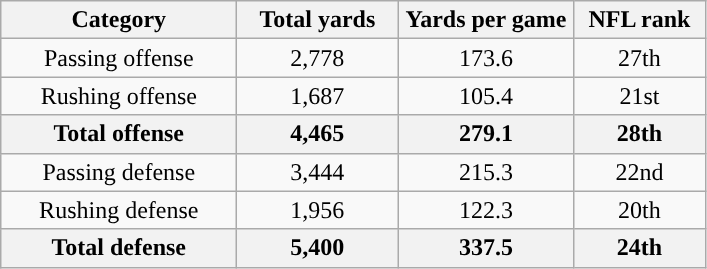<table class="wikitable" style="text-align:center">
<tr>
<th width="150">Category</th>
<th width="100">Total yards</th>
<th width="110">Yards per game</th>
<th width="80">NFL rank<br></th>
</tr>
<tr>
<td>Passing offense</td>
<td>2,778</td>
<td>173.6</td>
<td>27th</td>
</tr>
<tr>
<td>Rushing offense</td>
<td>1,687</td>
<td>105.4</td>
<td>21st</td>
</tr>
<tr>
<th>Total offense</th>
<th>4,465</th>
<th>279.1</th>
<th>28th</th>
</tr>
<tr>
<td>Passing defense</td>
<td>3,444</td>
<td>215.3</td>
<td>22nd</td>
</tr>
<tr>
<td>Rushing defense</td>
<td>1,956</td>
<td>122.3</td>
<td>20th</td>
</tr>
<tr>
<th>Total defense</th>
<th>5,400</th>
<th>337.5</th>
<th>24th</th>
</tr>
</table>
